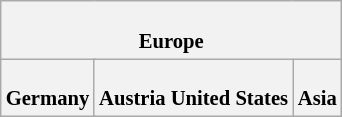<table class="wikitable plainrowheaders" style="background:#fff; font-size:86%; line-height:16px; border:grey solid 1px; border-collapse:collapse;">
<tr>
<th colspan="6"><br>Europe
</th>
</tr>
<tr>
<th colspan=2><br>Germany
</th>
<th colspan=2><br>Austria

United States
</th>
<th colspan=2><br>Asia
</th>
</tr>
</table>
